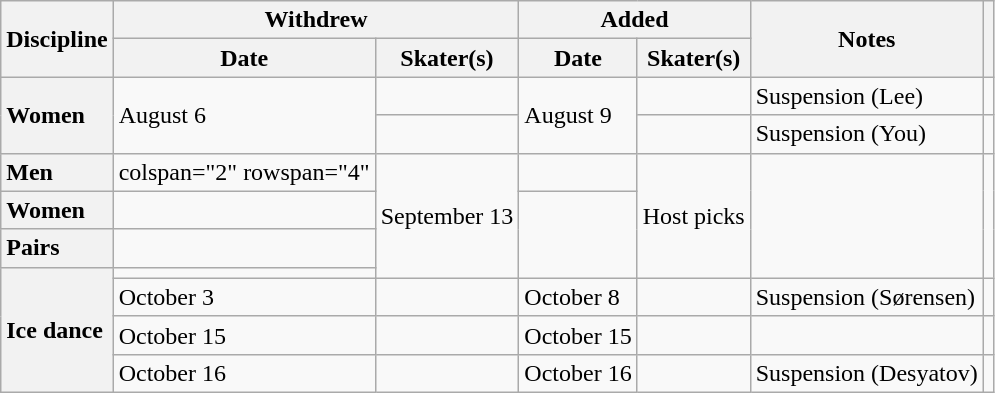<table class="wikitable unsortable">
<tr>
<th scope="col" rowspan=2>Discipline</th>
<th scope="col" colspan=2>Withdrew</th>
<th scope="col" colspan=2>Added</th>
<th scope="col" rowspan=2>Notes</th>
<th scope="col" rowspan=2></th>
</tr>
<tr>
<th>Date</th>
<th>Skater(s)</th>
<th>Date</th>
<th>Skater(s)</th>
</tr>
<tr>
<th rowspan="2" scope="row" style="text-align:left">Women</th>
<td rowspan="2">August 6</td>
<td></td>
<td rowspan="2">August 9</td>
<td></td>
<td>Suspension (Lee)</td>
<td></td>
</tr>
<tr>
<td></td>
<td></td>
<td>Suspension (You)</td>
<td></td>
</tr>
<tr>
<th scope="row" style="text-align:left">Men</th>
<td>colspan="2" rowspan="4" </td>
<td rowspan="4">September 13</td>
<td></td>
<td rowspan="4">Host picks</td>
<td rowspan="4"></td>
</tr>
<tr>
<th scope="row" style="text-align:left">Women</th>
<td></td>
</tr>
<tr>
<th scope="row" style="text-align:left">Pairs</th>
<td></td>
</tr>
<tr>
<th rowspan="4" scope="row" style="text-align:left">Ice dance</th>
<td></td>
</tr>
<tr>
<td>October 3</td>
<td></td>
<td>October 8</td>
<td></td>
<td>Suspension (Sørensen)</td>
<td></td>
</tr>
<tr>
<td>October 15</td>
<td></td>
<td>October 15</td>
<td></td>
<td></td>
<td></td>
</tr>
<tr>
<td>October 16</td>
<td></td>
<td>October 16</td>
<td></td>
<td>Suspension (Desyatov)</td>
<td></td>
</tr>
</table>
